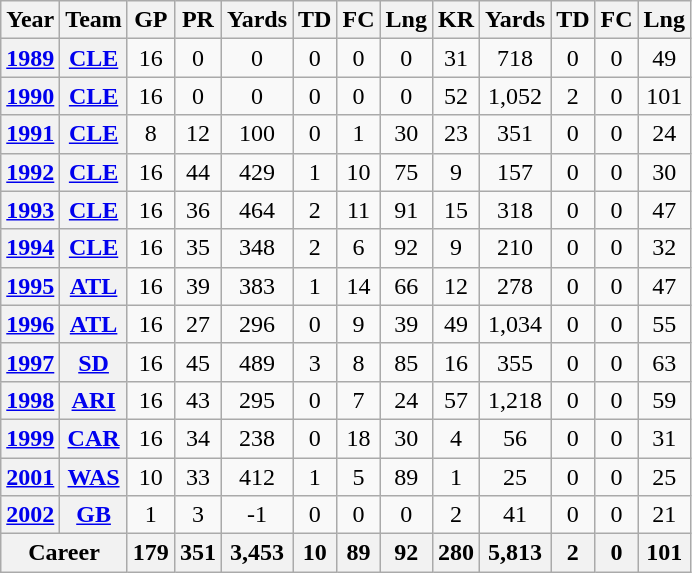<table class="wikitable" style="text-align: center;">
<tr>
<th>Year</th>
<th>Team</th>
<th>GP</th>
<th>PR</th>
<th>Yards</th>
<th>TD</th>
<th>FC</th>
<th>Lng</th>
<th>KR</th>
<th>Yards</th>
<th>TD</th>
<th>FC</th>
<th>Lng</th>
</tr>
<tr>
<th><a href='#'>1989</a></th>
<th><a href='#'>CLE</a></th>
<td>16</td>
<td>0</td>
<td>0</td>
<td>0</td>
<td>0</td>
<td>0</td>
<td>31</td>
<td>718</td>
<td>0</td>
<td>0</td>
<td>49</td>
</tr>
<tr>
<th><a href='#'>1990</a></th>
<th><a href='#'>CLE</a></th>
<td>16</td>
<td>0</td>
<td>0</td>
<td>0</td>
<td>0</td>
<td>0</td>
<td>52</td>
<td>1,052</td>
<td>2</td>
<td>0</td>
<td>101</td>
</tr>
<tr>
<th><a href='#'>1991</a></th>
<th><a href='#'>CLE</a></th>
<td>8</td>
<td>12</td>
<td>100</td>
<td>0</td>
<td>1</td>
<td>30</td>
<td>23</td>
<td>351</td>
<td>0</td>
<td>0</td>
<td>24</td>
</tr>
<tr>
<th><a href='#'>1992</a></th>
<th><a href='#'>CLE</a></th>
<td>16</td>
<td>44</td>
<td>429</td>
<td>1</td>
<td>10</td>
<td>75</td>
<td>9</td>
<td>157</td>
<td>0</td>
<td>0</td>
<td>30</td>
</tr>
<tr>
<th><a href='#'>1993</a></th>
<th><a href='#'>CLE</a></th>
<td>16</td>
<td>36</td>
<td>464</td>
<td>2</td>
<td>11</td>
<td>91</td>
<td>15</td>
<td>318</td>
<td>0</td>
<td>0</td>
<td>47</td>
</tr>
<tr>
<th><a href='#'>1994</a></th>
<th><a href='#'>CLE</a></th>
<td>16</td>
<td>35</td>
<td>348</td>
<td>2</td>
<td>6</td>
<td>92</td>
<td>9</td>
<td>210</td>
<td>0</td>
<td>0</td>
<td>32</td>
</tr>
<tr>
<th><a href='#'>1995</a></th>
<th><a href='#'>ATL</a></th>
<td>16</td>
<td>39</td>
<td>383</td>
<td>1</td>
<td>14</td>
<td>66</td>
<td>12</td>
<td>278</td>
<td>0</td>
<td>0</td>
<td>47</td>
</tr>
<tr>
<th><a href='#'>1996</a></th>
<th><a href='#'>ATL</a></th>
<td>16</td>
<td>27</td>
<td>296</td>
<td>0</td>
<td>9</td>
<td>39</td>
<td>49</td>
<td>1,034</td>
<td>0</td>
<td>0</td>
<td>55</td>
</tr>
<tr>
<th><a href='#'>1997</a></th>
<th><a href='#'>SD</a></th>
<td>16</td>
<td>45</td>
<td>489</td>
<td>3</td>
<td>8</td>
<td>85</td>
<td>16</td>
<td>355</td>
<td>0</td>
<td>0</td>
<td>63</td>
</tr>
<tr>
<th><a href='#'>1998</a></th>
<th><a href='#'>ARI</a></th>
<td>16</td>
<td>43</td>
<td>295</td>
<td>0</td>
<td>7</td>
<td>24</td>
<td>57</td>
<td>1,218</td>
<td>0</td>
<td>0</td>
<td>59</td>
</tr>
<tr>
<th><a href='#'>1999</a></th>
<th><a href='#'>CAR</a></th>
<td>16</td>
<td>34</td>
<td>238</td>
<td>0</td>
<td>18</td>
<td>30</td>
<td>4</td>
<td>56</td>
<td>0</td>
<td>0</td>
<td>31</td>
</tr>
<tr>
<th><a href='#'>2001</a></th>
<th><a href='#'>WAS</a></th>
<td>10</td>
<td>33</td>
<td>412</td>
<td>1</td>
<td>5</td>
<td>89</td>
<td>1</td>
<td>25</td>
<td>0</td>
<td>0</td>
<td>25</td>
</tr>
<tr>
<th><a href='#'>2002</a></th>
<th><a href='#'>GB</a></th>
<td>1</td>
<td>3</td>
<td>-1</td>
<td>0</td>
<td>0</td>
<td>0</td>
<td>2</td>
<td>41</td>
<td>0</td>
<td>0</td>
<td>21</td>
</tr>
<tr>
<th colspan="2">Career</th>
<th>179</th>
<th>351</th>
<th>3,453</th>
<th>10</th>
<th>89</th>
<th>92</th>
<th>280</th>
<th>5,813</th>
<th>2</th>
<th>0</th>
<th>101</th>
</tr>
</table>
